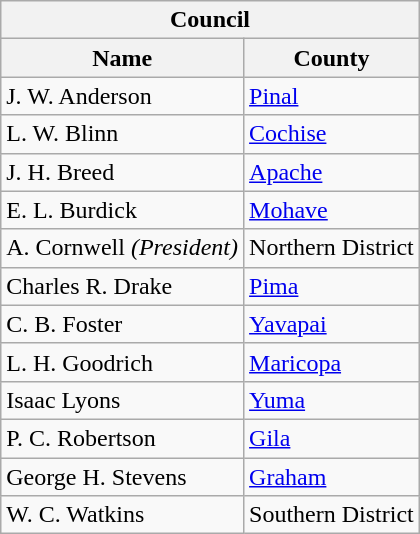<table class="wikitable">
<tr>
<th colspan="2">Council</th>
</tr>
<tr>
<th>Name</th>
<th>County</th>
</tr>
<tr>
<td>J. W. Anderson</td>
<td><a href='#'>Pinal</a></td>
</tr>
<tr>
<td>L. W. Blinn</td>
<td><a href='#'>Cochise</a></td>
</tr>
<tr>
<td>J. H. Breed</td>
<td><a href='#'>Apache</a></td>
</tr>
<tr>
<td>E. L. Burdick</td>
<td><a href='#'>Mohave</a></td>
</tr>
<tr>
<td>A. Cornwell <em>(President)</em></td>
<td>Northern District</td>
</tr>
<tr>
<td>Charles R. Drake</td>
<td><a href='#'>Pima</a></td>
</tr>
<tr>
<td>C. B. Foster</td>
<td><a href='#'>Yavapai</a></td>
</tr>
<tr>
<td>L. H. Goodrich</td>
<td><a href='#'>Maricopa</a></td>
</tr>
<tr>
<td>Isaac Lyons</td>
<td><a href='#'>Yuma</a></td>
</tr>
<tr>
<td>P. C. Robertson</td>
<td><a href='#'>Gila</a></td>
</tr>
<tr>
<td>George H. Stevens</td>
<td><a href='#'>Graham</a></td>
</tr>
<tr>
<td>W. C. Watkins</td>
<td>Southern District</td>
</tr>
</table>
